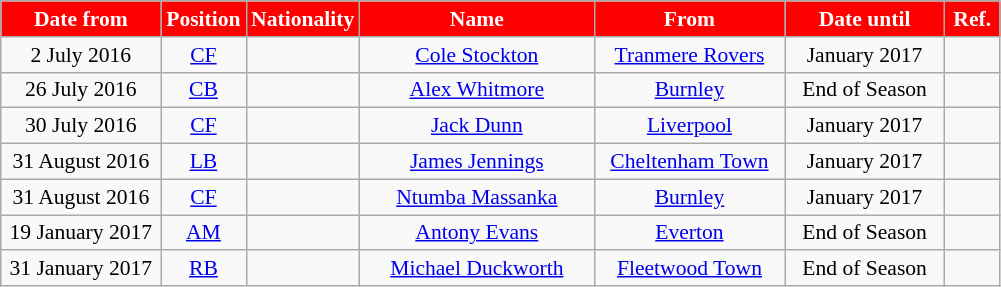<table class="wikitable"  style="text-align:center; font-size:90%; ">
<tr>
<th style="background:#FF0000; color:white; width:100px;">Date from</th>
<th style="background:#FF0000; color:white; width:50px;">Position</th>
<th style="background:#FF0000; color:white; width:50px;">Nationality</th>
<th style="background:#FF0000; color:white; width:150px;">Name</th>
<th style="background:#FF0000; color:white; width:120px;">From</th>
<th style="background:#FF0000; color:white; width:100px;">Date until</th>
<th style="background:#FF0000; color:white; width:30px;">Ref.</th>
</tr>
<tr>
<td>2 July 2016</td>
<td><a href='#'>CF</a></td>
<td></td>
<td><a href='#'>Cole Stockton</a></td>
<td><a href='#'>Tranmere Rovers</a></td>
<td>January 2017</td>
<td></td>
</tr>
<tr>
<td>26 July 2016</td>
<td><a href='#'>CB</a></td>
<td></td>
<td><a href='#'>Alex Whitmore</a></td>
<td><a href='#'>Burnley</a></td>
<td>End of Season</td>
<td></td>
</tr>
<tr>
<td>30 July 2016</td>
<td><a href='#'>CF</a></td>
<td></td>
<td><a href='#'>Jack Dunn</a></td>
<td><a href='#'>Liverpool</a></td>
<td>January 2017</td>
<td></td>
</tr>
<tr>
<td>31 August 2016</td>
<td><a href='#'>LB</a></td>
<td></td>
<td><a href='#'>James Jennings</a></td>
<td><a href='#'>Cheltenham Town</a></td>
<td>January 2017</td>
<td></td>
</tr>
<tr>
<td>31 August 2016</td>
<td><a href='#'>CF</a></td>
<td></td>
<td><a href='#'>Ntumba Massanka</a></td>
<td><a href='#'>Burnley</a></td>
<td>January 2017</td>
<td></td>
</tr>
<tr>
<td>19 January 2017</td>
<td><a href='#'>AM</a></td>
<td></td>
<td><a href='#'>Antony Evans</a></td>
<td><a href='#'>Everton</a></td>
<td>End of Season</td>
<td></td>
</tr>
<tr>
<td>31 January 2017</td>
<td><a href='#'>RB</a></td>
<td></td>
<td><a href='#'>Michael Duckworth</a></td>
<td><a href='#'>Fleetwood Town</a></td>
<td>End of Season</td>
<td></td>
</tr>
</table>
